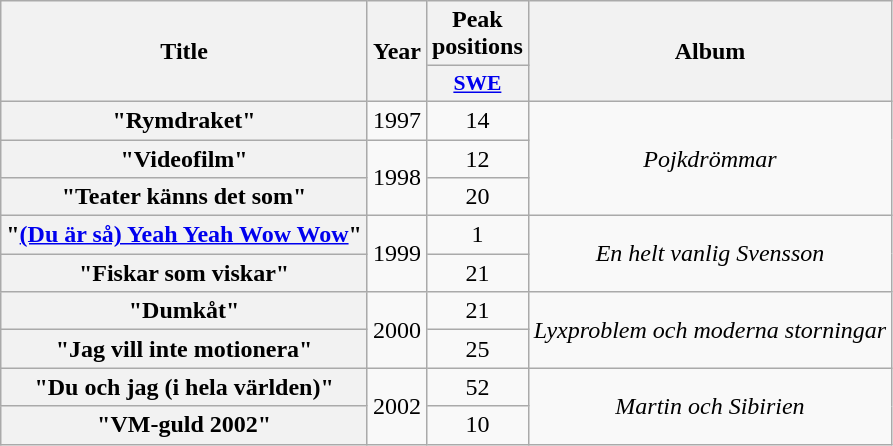<table class="wikitable plainrowheaders" style="text-align:center">
<tr>
<th scope="col" rowspan="2">Title</th>
<th scope="col" rowspan="2">Year</th>
<th scope="col" colspan="1">Peak positions</th>
<th scope="col" rowspan="2">Album</th>
</tr>
<tr>
<th scope="col" style="width:3em;font-size:90%;"><a href='#'>SWE</a><br></th>
</tr>
<tr>
<th scope="row">"Rymdraket"</th>
<td>1997</td>
<td>14</td>
<td rowspan=3><em>Pojkdrömmar</em></td>
</tr>
<tr>
<th scope="row">"Videofilm"</th>
<td rowspan=2>1998</td>
<td>12</td>
</tr>
<tr>
<th scope="row">"Teater känns det som"</th>
<td>20</td>
</tr>
<tr>
<th scope="row">"<a href='#'>(Du är så) Yeah Yeah Wow Wow</a>"</th>
<td rowspan=2>1999</td>
<td>1</td>
<td rowspan=2><em>En helt vanlig Svensson</em></td>
</tr>
<tr>
<th scope="row">"Fiskar som viskar"</th>
<td>21</td>
</tr>
<tr>
<th scope="row">"Dumkåt"</th>
<td rowspan=2>2000</td>
<td>21</td>
<td rowspan=2><em>Lyxproblem och moderna storningar</em></td>
</tr>
<tr>
<th scope="row">"Jag vill inte motionera"</th>
<td>25</td>
</tr>
<tr>
<th scope="row">"Du och jag (i hela världen)"</th>
<td rowspan=2>2002</td>
<td>52</td>
<td rowspan=2><em>Martin och Sibirien</em></td>
</tr>
<tr>
<th scope="row">"VM-guld 2002"</th>
<td>10</td>
</tr>
</table>
